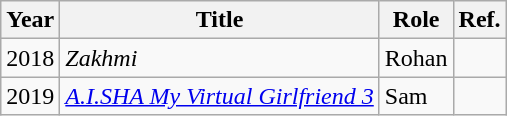<table class="wikitable sortable">
<tr>
<th>Year</th>
<th>Title</th>
<th>Role</th>
<th>Ref.</th>
</tr>
<tr>
<td>2018</td>
<td><em>Zakhmi</em></td>
<td>Rohan</td>
<td></td>
</tr>
<tr>
<td>2019</td>
<td><em> <a href='#'>A.I.SHA My Virtual Girlfriend 3</a></em></td>
<td>Sam</td>
<td></td>
</tr>
</table>
